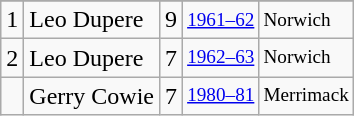<table class="wikitable">
<tr>
</tr>
<tr>
<td>1</td>
<td>Leo Dupere</td>
<td>9</td>
<td style="font-size:80%;"><a href='#'>1961–62</a></td>
<td style="font-size:80%;">Norwich</td>
</tr>
<tr>
<td>2</td>
<td>Leo Dupere</td>
<td>7</td>
<td style="font-size:80%;"><a href='#'>1962–63</a></td>
<td style="font-size:80%;">Norwich</td>
</tr>
<tr>
<td></td>
<td>Gerry Cowie</td>
<td>7</td>
<td style="font-size:80%;"><a href='#'>1980–81</a></td>
<td style="font-size:80%;">Merrimack</td>
</tr>
</table>
